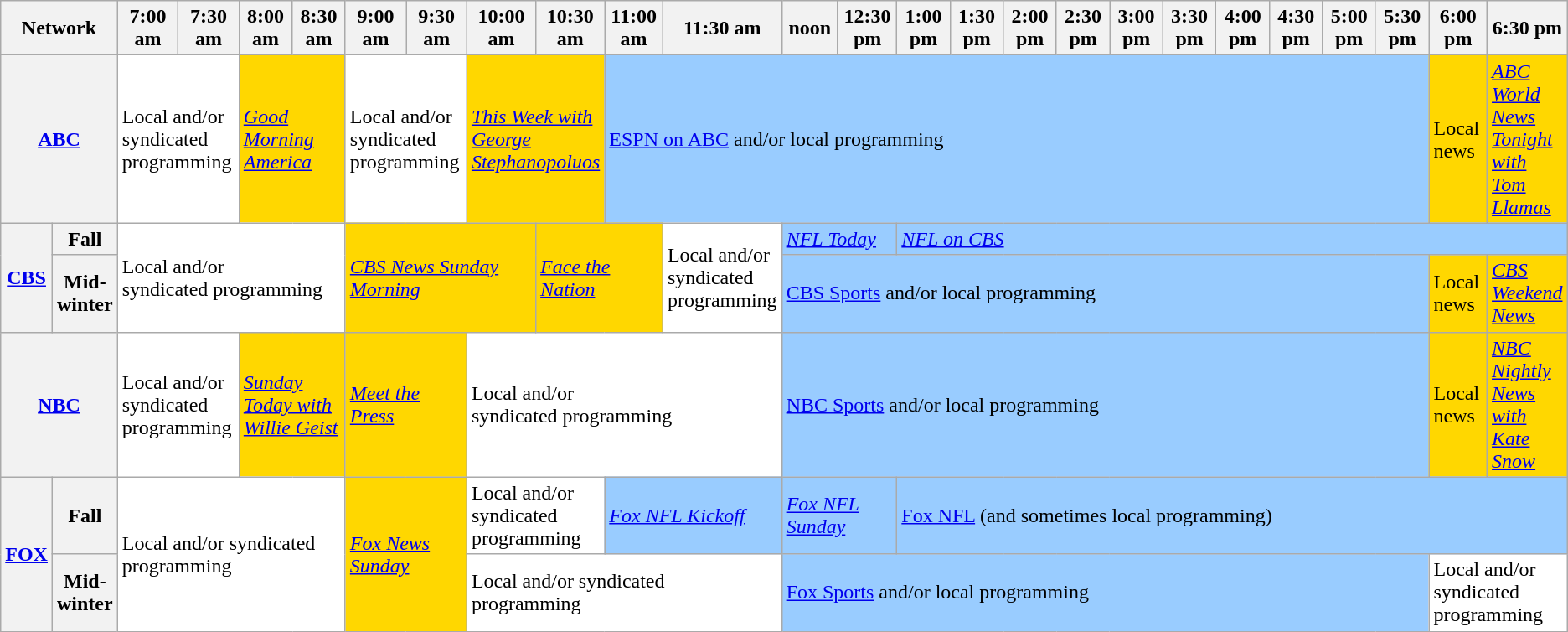<table class=wikitable>
<tr>
<th width=1.5% bgcolor=#C0C0C0 colspan=2>Network</th>
<th width=4% bgcolor=#C0C0C0>7:00 am</th>
<th width=4% bgcolor=#C0C0C0>7:30 am</th>
<th width=4% bgcolor=#C0C0C0>8:00 am</th>
<th width=4% bgcolor=#C0C0C0>8:30 am</th>
<th width=4% bgcolor=#C0C0C0>9:00 am</th>
<th width=4% bgcolor=#C0C0C0>9:30 am</th>
<th width=4% bgcolor=#C0C0C0>10:00 am</th>
<th width=4% bgcolor=#C0C0C0>10:30 am</th>
<th width=4% bgcolor=#C0C0C0>11:00 am</th>
<th width=4% bgcolor=#C0C0C0>11:30 am</th>
<th width=4% bgcolor=#C0C0C0>noon</th>
<th width=4% bgcolor=#C0C0C0>12:30 pm</th>
<th width=4% bgcolor=#C0C0C0>1:00 pm</th>
<th width=4% bgcolor=#C0C0C0>1:30 pm</th>
<th width=4% bgcolor=#C0C0C0>2:00 pm</th>
<th width=4% bgcolor=#C0C0C0>2:30 pm</th>
<th width=4% bgcolor=#C0C0C0>3:00 pm</th>
<th width=4% bgcolor=#C0C0C0>3:30 pm</th>
<th width=4% bgcolor=#C0C0C0>4:00 pm</th>
<th width=4% bgcolor=#C0C0C0>4:30 pm</th>
<th width=4% bgcolor=#C0C0C0>5:00 pm</th>
<th width=4% bgcolor=#C0C0C0>5:30 pm</th>
<th width=4% bgcolor=#C0C0C0>6:00 pm</th>
<th width=4% bgcolor=#C0C0C0>6:30 pm</th>
</tr>
<tr>
<th bgcolor=#C0C0C0 colspan=2><a href='#'>ABC</a></th>
<td bgcolor=white colspan=2>Local and/or<br> syndicated programming</td>
<td bgcolor=gold colspan=2><em><a href='#'>Good Morning America</a></em></td>
<td bgcolor=white colspan=2>Local and/or<br> syndicated programming</td>
<td bgcolor=gold colspan=2><em><a href='#'>This Week with George Stephanopoluos</a></em></td>
<td bgcolor=99ccff colspan=14><a href='#'>ESPN on ABC</a> and/or local programming</td>
<td bgcolor=gold>Local news</td>
<td bgcolor=gold><em><a href='#'>ABC World News Tonight with Tom Llamas</a></em></td>
</tr>
<tr>
<th bgcolor=#C0C0C0 rowspan=2><a href='#'>CBS</a></th>
<th>Fall</th>
<td bgcolor=white colspan=4 rowspan=2>Local and/or<br> syndicated programming</td>
<td bgcolor=gold colspan=3 rowspan=2><em><a href='#'>CBS News Sunday Morning</a></em></td>
<td bgcolor=gold colspan=2 rowspan=2><em><a href='#'>Face the Nation</a></em></td>
<td bgcolor=white rowspan=2>Local and/or<br> syndicated programming</td>
<td bgcolor=99ccff colspan=2 rowspan=1><em><a href='#'>NFL Today</a></em></td>
<td bgcolor=99ccff colspan=14 rowspan=1><em><a href='#'>NFL on CBS</a></em></td>
</tr>
<tr>
<th>Mid-winter</th>
<td bgcolor=99ccff colspan=12 rowspan=1><a href='#'>CBS Sports</a> and/or local programming</td>
<td bgcolor=gold rowspan=1>Local news</td>
<td bgcolor=gold rowspan=1><em><a href='#'>CBS Weekend News</a></em></td>
</tr>
<tr>
<th bgcolor=#C0C0C0 colspan=2><a href='#'>NBC</a></th>
<td bgcolor=white colspan=2>Local and/or<br> syndicated programming</td>
<td bgcolor=gold colspan=2><em><a href='#'>Sunday Today with Willie Geist</a></em></td>
<td bgcolor=gold colspan=2><em><a href='#'>Meet the Press</a></em></td>
<td bgcolor=white colspan=4>Local and/or<br> syndicated programming</td>
<td bgcolor=99ccff colspan=12><a href='#'>NBC Sports</a> and/or local programming</td>
<td bgcolor=gold>Local news</td>
<td bgcolor=gold><em><a href='#'>NBC Nightly News with Kate Snow</a></em></td>
</tr>
<tr>
<th bgcolor=#C0C0C0 rowspan=2><a href='#'>FOX</a></th>
<th>Fall</th>
<td bgcolor=white colspan=4 rowspan=2>Local and/or syndicated programming</td>
<td bgcolor=gold rowspan=2 colspan=2><em><a href='#'>Fox News Sunday</a></em></td>
<td bgcolor=white colspan=2 rowspan=1>Local and/or syndicated programming</td>
<td bgcolor=99ccff colspan=2 rowspan=1><em><a href='#'>Fox NFL Kickoff</a></em></td>
<td bgcolor=99ccff colspan=2 rowspan=1><em><a href='#'>Fox NFL Sunday</a></em></td>
<td bgcolor=99ccff colspan=14 rowspan=1><a href='#'>Fox NFL</a> (and sometimes local programming)</td>
</tr>
<tr>
<th>Mid-winter</th>
<td bgcolor=white colspan=4 rowspan=1>Local and/or syndicated programming</td>
<td bgcolor=99ccff colspan=12 rowspan=1><a href='#'>Fox Sports</a> and/or local programming</td>
<td bgcolor=white colspan=2 rowspan=1>Local and/or<br> syndicated programming</td>
</tr>
</table>
